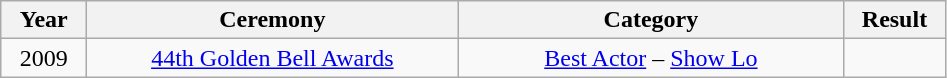<table class="wikitable">
<tr>
<th style="width:50px;">Year</th>
<th style="width:240px;">Ceremony</th>
<th style="width:250px;">Category</th>
<th style="width:60px;">Result</th>
</tr>
<tr>
<td align="center" rowspan=8>2009</td>
<td align="center" rowspan=8><a href='#'>44th Golden Bell Awards</a></td>
<td align="center"><a href='#'>Best Actor</a> – <a href='#'>Show Lo</a></td>
<td></td>
</tr>
</table>
